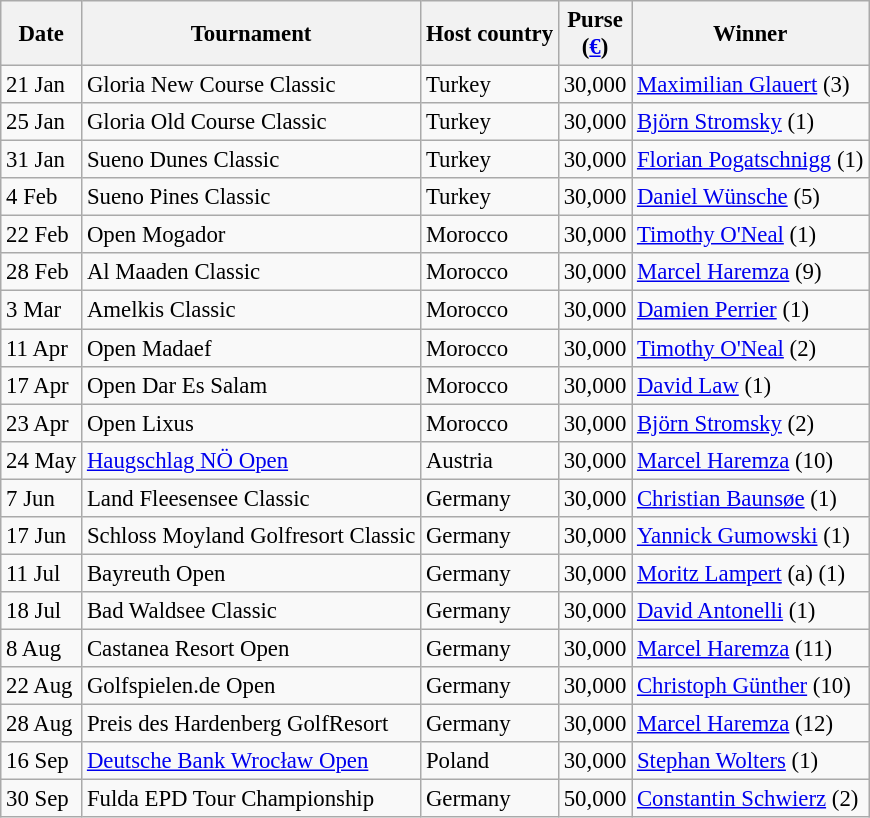<table class="wikitable" style="font-size:95%;">
<tr>
<th>Date</th>
<th>Tournament</th>
<th>Host country</th>
<th>Purse<br>(<a href='#'>€</a>)</th>
<th>Winner</th>
</tr>
<tr>
<td>21 Jan</td>
<td>Gloria New Course Classic</td>
<td>Turkey</td>
<td align=right>30,000</td>
<td> <a href='#'>Maximilian Glauert</a> (3)</td>
</tr>
<tr>
<td>25 Jan</td>
<td>Gloria Old Course Classic</td>
<td>Turkey</td>
<td align=right>30,000</td>
<td> <a href='#'>Björn Stromsky</a> (1)</td>
</tr>
<tr>
<td>31 Jan</td>
<td>Sueno Dunes Classic</td>
<td>Turkey</td>
<td align=right>30,000</td>
<td> <a href='#'>Florian Pogatschnigg</a> (1)</td>
</tr>
<tr>
<td>4 Feb</td>
<td>Sueno Pines Classic</td>
<td>Turkey</td>
<td align=right>30,000</td>
<td> <a href='#'>Daniel Wünsche</a> (5)</td>
</tr>
<tr>
<td>22 Feb</td>
<td>Open Mogador</td>
<td>Morocco</td>
<td align=right>30,000</td>
<td> <a href='#'>Timothy O'Neal</a> (1)</td>
</tr>
<tr>
<td>28 Feb</td>
<td>Al Maaden Classic</td>
<td>Morocco</td>
<td align=right>30,000</td>
<td> <a href='#'>Marcel Haremza</a> (9)</td>
</tr>
<tr>
<td>3 Mar</td>
<td>Amelkis Classic</td>
<td>Morocco</td>
<td align=right>30,000</td>
<td> <a href='#'>Damien Perrier</a> (1)</td>
</tr>
<tr>
<td>11 Apr</td>
<td>Open Madaef</td>
<td>Morocco</td>
<td align=right>30,000</td>
<td> <a href='#'>Timothy O'Neal</a> (2)</td>
</tr>
<tr>
<td>17 Apr</td>
<td>Open Dar Es Salam</td>
<td>Morocco</td>
<td align=right>30,000</td>
<td> <a href='#'>David Law</a> (1)</td>
</tr>
<tr>
<td>23 Apr</td>
<td>Open Lixus</td>
<td>Morocco</td>
<td align=right>30,000</td>
<td> <a href='#'>Björn Stromsky</a> (2)</td>
</tr>
<tr>
<td>24 May</td>
<td><a href='#'>Haugschlag NÖ Open</a></td>
<td>Austria</td>
<td align=right>30,000</td>
<td> <a href='#'>Marcel Haremza</a> (10)</td>
</tr>
<tr>
<td>7 Jun</td>
<td>Land Fleesensee Classic</td>
<td>Germany</td>
<td align=right>30,000</td>
<td> <a href='#'>Christian Baunsøe</a> (1)</td>
</tr>
<tr>
<td>17 Jun</td>
<td>Schloss Moyland Golfresort Classic</td>
<td>Germany</td>
<td align=right>30,000</td>
<td> <a href='#'>Yannick Gumowski</a> (1)</td>
</tr>
<tr>
<td>11 Jul</td>
<td>Bayreuth Open</td>
<td>Germany</td>
<td align=right>30,000</td>
<td> <a href='#'>Moritz Lampert</a> (a) (1)</td>
</tr>
<tr>
<td>18 Jul</td>
<td>Bad Waldsee Classic</td>
<td>Germany</td>
<td align=right>30,000</td>
<td> <a href='#'>David Antonelli</a> (1)</td>
</tr>
<tr>
<td>8 Aug</td>
<td>Castanea Resort Open</td>
<td>Germany</td>
<td align=right>30,000</td>
<td> <a href='#'>Marcel Haremza</a> (11)</td>
</tr>
<tr>
<td>22 Aug</td>
<td>Golfspielen.de Open</td>
<td>Germany</td>
<td align=right>30,000</td>
<td> <a href='#'>Christoph Günther</a> (10)</td>
</tr>
<tr>
<td>28 Aug</td>
<td>Preis des Hardenberg GolfResort</td>
<td>Germany</td>
<td align=right>30,000</td>
<td> <a href='#'>Marcel Haremza</a> (12)</td>
</tr>
<tr>
<td>16 Sep</td>
<td><a href='#'>Deutsche Bank Wrocław Open</a></td>
<td>Poland</td>
<td align=right>30,000</td>
<td> <a href='#'>Stephan Wolters</a> (1)</td>
</tr>
<tr>
<td>30 Sep</td>
<td>Fulda EPD Tour Championship</td>
<td>Germany</td>
<td align=right>50,000</td>
<td> <a href='#'>Constantin Schwierz</a> (2)</td>
</tr>
</table>
